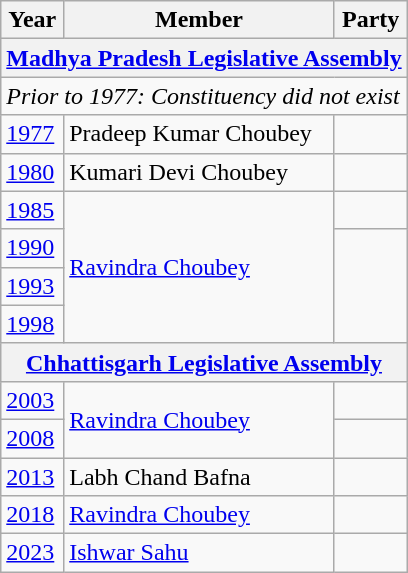<table class="wikitable sortable">
<tr>
<th>Year</th>
<th>Member</th>
<th colspan="2">Party</th>
</tr>
<tr>
<th colspan=4><a href='#'>Madhya Pradesh Legislative Assembly</a></th>
</tr>
<tr>
<td colspan=4><em>Prior to 1977: Constituency did not exist</em></td>
</tr>
<tr>
<td><a href='#'>1977</a></td>
<td>Pradeep Kumar Choubey</td>
<td></td>
</tr>
<tr>
<td><a href='#'>1980</a></td>
<td>Kumari Devi Choubey</td>
<td></td>
</tr>
<tr>
<td><a href='#'>1985</a></td>
<td rowspan=4><a href='#'>Ravindra Choubey</a></td>
<td></td>
</tr>
<tr>
<td><a href='#'>1990</a></td>
</tr>
<tr>
<td><a href='#'>1993</a></td>
</tr>
<tr>
<td><a href='#'>1998</a></td>
</tr>
<tr>
<th colspan=4><a href='#'>Chhattisgarh Legislative Assembly</a></th>
</tr>
<tr>
<td><a href='#'>2003</a></td>
<td rowspan=2><a href='#'>Ravindra Choubey</a></td>
<td></td>
</tr>
<tr>
<td><a href='#'>2008</a></td>
</tr>
<tr>
<td><a href='#'>2013</a></td>
<td>Labh Chand Bafna</td>
<td></td>
</tr>
<tr>
<td><a href='#'>2018</a></td>
<td><a href='#'>Ravindra Choubey</a></td>
<td></td>
</tr>
<tr>
<td><a href='#'>2023</a></td>
<td><a href='#'>Ishwar Sahu</a></td>
<td></td>
</tr>
</table>
